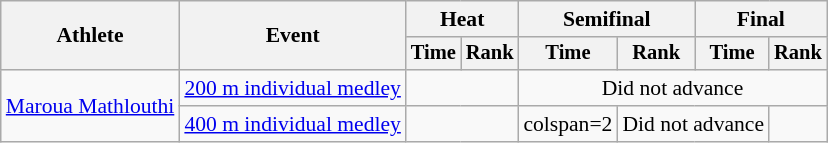<table class=wikitable style="font-size:90%">
<tr>
<th rowspan="2">Athlete</th>
<th rowspan="2">Event</th>
<th colspan="2">Heat</th>
<th colspan="2">Semifinal</th>
<th colspan="2">Final</th>
</tr>
<tr style="font-size:95%">
<th>Time</th>
<th>Rank</th>
<th>Time</th>
<th>Rank</th>
<th>Time</th>
<th>Rank</th>
</tr>
<tr align=center>
<td align=left rowspan=2><a href='#'>Maroua Mathlouthi</a></td>
<td align=left><a href='#'>200 m individual medley</a></td>
<td colspan=2></td>
<td colspan=4>Did not advance</td>
</tr>
<tr align=center>
<td align=left><a href='#'>400 m individual medley</a></td>
<td colspan=2></td>
<td>colspan=2 </td>
<td colspan=2>Did not advance</td>
</tr>
</table>
